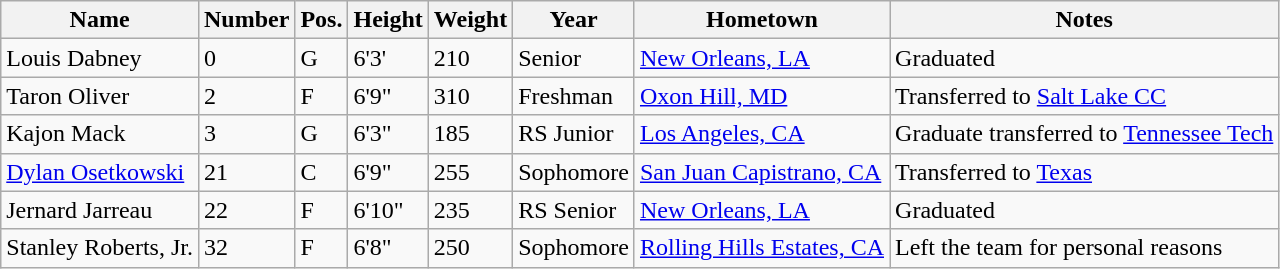<table class="wikitable sortable" border="1">
<tr>
<th>Name</th>
<th>Number</th>
<th>Pos.</th>
<th>Height</th>
<th>Weight</th>
<th>Year</th>
<th>Hometown</th>
<th class="unsortable">Notes</th>
</tr>
<tr>
<td>Louis Dabney</td>
<td>0</td>
<td>G</td>
<td>6'3'</td>
<td>210</td>
<td>Senior</td>
<td><a href='#'>New Orleans, LA</a></td>
<td>Graduated</td>
</tr>
<tr>
<td>Taron Oliver</td>
<td>2</td>
<td>F</td>
<td>6'9"</td>
<td>310</td>
<td>Freshman</td>
<td><a href='#'>Oxon Hill, MD</a></td>
<td>Transferred to <a href='#'>Salt Lake CC</a></td>
</tr>
<tr>
<td>Kajon Mack</td>
<td>3</td>
<td>G</td>
<td>6'3"</td>
<td>185</td>
<td>RS Junior</td>
<td><a href='#'>Los Angeles, CA</a></td>
<td>Graduate transferred to <a href='#'>Tennessee Tech</a></td>
</tr>
<tr>
<td><a href='#'>Dylan Osetkowski</a></td>
<td>21</td>
<td>C</td>
<td>6'9"</td>
<td>255</td>
<td>Sophomore</td>
<td><a href='#'>San Juan Capistrano, CA</a></td>
<td>Transferred to <a href='#'>Texas</a></td>
</tr>
<tr>
<td>Jernard Jarreau</td>
<td>22</td>
<td>F</td>
<td>6'10"</td>
<td>235</td>
<td>RS Senior</td>
<td><a href='#'>New Orleans, LA</a></td>
<td>Graduated</td>
</tr>
<tr>
<td>Stanley Roberts, Jr.</td>
<td>32</td>
<td>F</td>
<td>6'8"</td>
<td>250</td>
<td>Sophomore</td>
<td><a href='#'>Rolling Hills Estates, CA</a></td>
<td>Left the team for personal reasons</td>
</tr>
</table>
